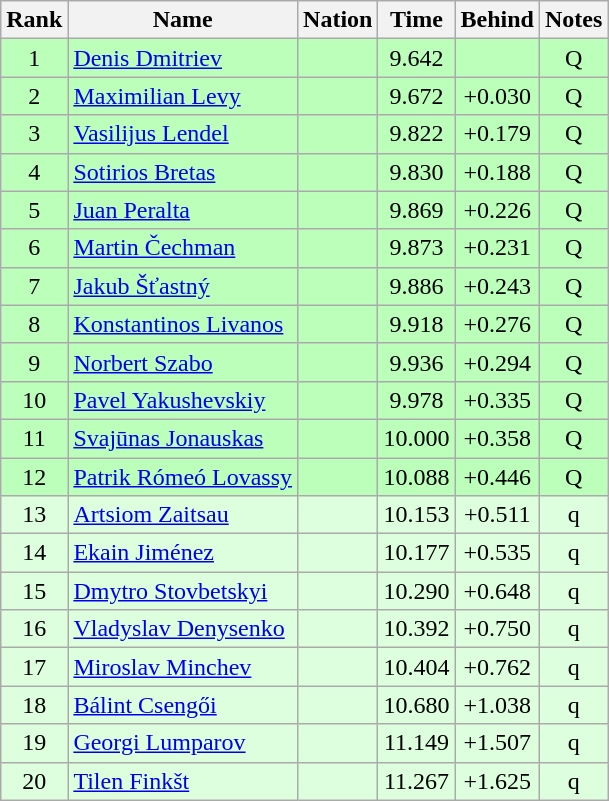<table class="wikitable sortable" style="text-align:center">
<tr>
<th>Rank</th>
<th>Name</th>
<th>Nation</th>
<th>Time</th>
<th>Behind</th>
<th>Notes</th>
</tr>
<tr bgcolor=bbffbb>
<td>1</td>
<td align=left><a href='#'>Denis Dmitriev</a></td>
<td align=left></td>
<td>9.642</td>
<td></td>
<td>Q</td>
</tr>
<tr bgcolor=bbffbb>
<td>2</td>
<td align=left><a href='#'>Maximilian Levy</a></td>
<td align=left></td>
<td>9.672</td>
<td>+0.030</td>
<td>Q</td>
</tr>
<tr bgcolor=bbffbb>
<td>3</td>
<td align=left><a href='#'>Vasilijus Lendel</a></td>
<td align=left></td>
<td>9.822</td>
<td>+0.179</td>
<td>Q</td>
</tr>
<tr bgcolor=bbffbb>
<td>4</td>
<td align=left><a href='#'>Sotirios Bretas</a></td>
<td align=left></td>
<td>9.830</td>
<td>+0.188</td>
<td>Q</td>
</tr>
<tr bgcolor=bbffbb>
<td>5</td>
<td align=left><a href='#'>Juan Peralta</a></td>
<td align=left></td>
<td>9.869</td>
<td>+0.226</td>
<td>Q</td>
</tr>
<tr bgcolor=bbffbb>
<td>6</td>
<td align=left><a href='#'>Martin Čechman</a></td>
<td align=left></td>
<td>9.873</td>
<td>+0.231</td>
<td>Q</td>
</tr>
<tr bgcolor=bbffbb>
<td>7</td>
<td align=left><a href='#'>Jakub Šťastný</a></td>
<td align=left></td>
<td>9.886</td>
<td>+0.243</td>
<td>Q</td>
</tr>
<tr bgcolor=bbffbb>
<td>8</td>
<td align=left><a href='#'>Konstantinos Livanos</a></td>
<td align=left></td>
<td>9.918</td>
<td>+0.276</td>
<td>Q</td>
</tr>
<tr bgcolor=bbffbb>
<td>9</td>
<td align=left><a href='#'>Norbert Szabo</a></td>
<td align=left></td>
<td>9.936</td>
<td>+0.294</td>
<td>Q</td>
</tr>
<tr bgcolor=bbffbb>
<td>10</td>
<td align=left><a href='#'>Pavel Yakushevskiy</a></td>
<td align=left></td>
<td>9.978</td>
<td>+0.335</td>
<td>Q</td>
</tr>
<tr bgcolor=bbffbb>
<td>11</td>
<td align=left><a href='#'>Svajūnas Jonauskas</a></td>
<td align=left></td>
<td>10.000</td>
<td>+0.358</td>
<td>Q</td>
</tr>
<tr bgcolor=bbffbb>
<td>12</td>
<td align=left><a href='#'>Patrik Rómeó Lovassy</a></td>
<td align=left></td>
<td>10.088</td>
<td>+0.446</td>
<td>Q</td>
</tr>
<tr bgcolor=ddffdd>
<td>13</td>
<td align=left><a href='#'>Artsiom Zaitsau</a></td>
<td align=left></td>
<td>10.153</td>
<td>+0.511</td>
<td>q</td>
</tr>
<tr bgcolor=ddffdd>
<td>14</td>
<td align=left><a href='#'>Ekain Jiménez</a></td>
<td align=left></td>
<td>10.177</td>
<td>+0.535</td>
<td>q</td>
</tr>
<tr bgcolor=ddffdd>
<td>15</td>
<td align=left><a href='#'>Dmytro Stovbetskyi</a></td>
<td align=left></td>
<td>10.290</td>
<td>+0.648</td>
<td>q</td>
</tr>
<tr bgcolor=ddffdd>
<td>16</td>
<td align=left><a href='#'>Vladyslav Denysenko</a></td>
<td align=left></td>
<td>10.392</td>
<td>+0.750</td>
<td>q</td>
</tr>
<tr bgcolor=ddffdd>
<td>17</td>
<td align=left><a href='#'>Miroslav Minchev</a></td>
<td align=left></td>
<td>10.404</td>
<td>+0.762</td>
<td>q</td>
</tr>
<tr bgcolor=ddffdd>
<td>18</td>
<td align=left><a href='#'>Bálint Csengői</a></td>
<td align=left></td>
<td>10.680</td>
<td>+1.038</td>
<td>q</td>
</tr>
<tr bgcolor=ddffdd>
<td>19</td>
<td align=left><a href='#'>Georgi Lumparov</a></td>
<td align=left></td>
<td>11.149</td>
<td>+1.507</td>
<td>q</td>
</tr>
<tr bgcolor=ddffdd>
<td>20</td>
<td align=left><a href='#'>Tilen Finkšt</a></td>
<td align=left></td>
<td>11.267</td>
<td>+1.625</td>
<td>q</td>
</tr>
</table>
